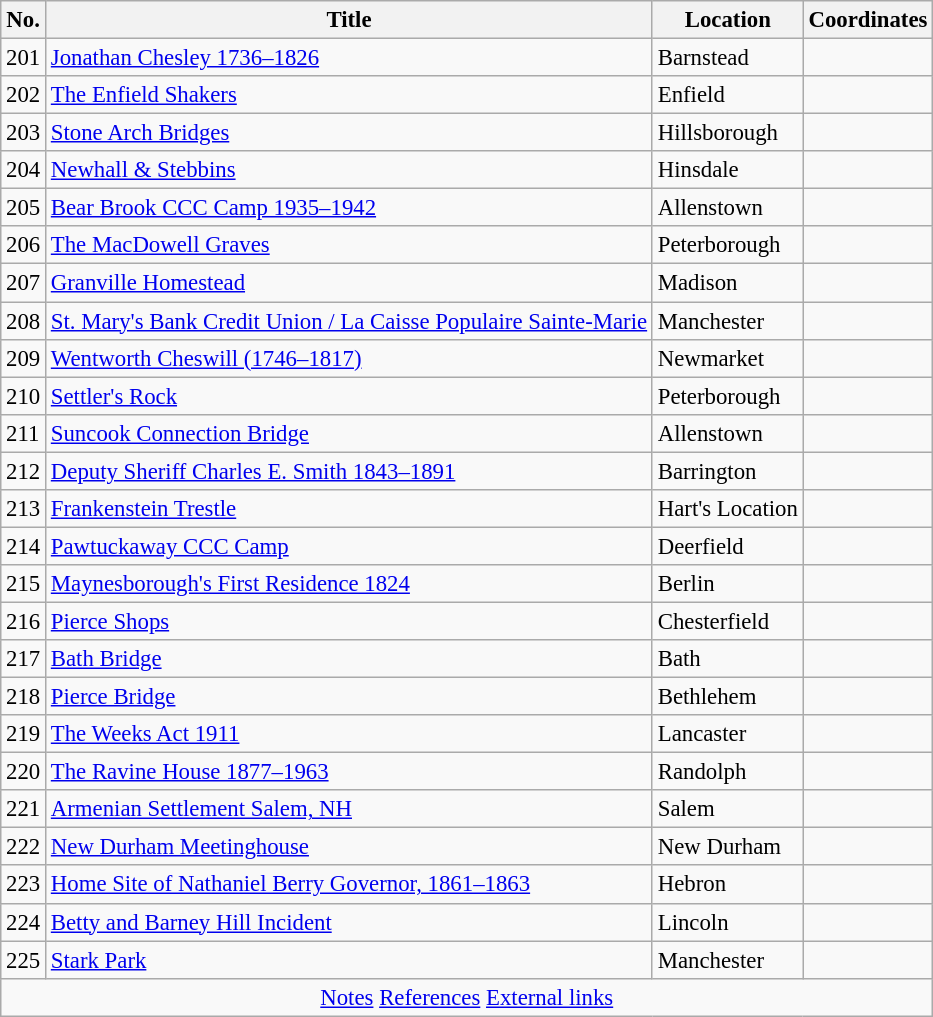<table class="wikitable" style="text-align:left; font-size: 95%;">
<tr>
<th>No.</th>
<th>Title</th>
<th>Location</th>
<th>Coordinates</th>
</tr>
<tr>
<td>201</td>
<td><a href='#'>Jonathan Chesley 1736–1826</a></td>
<td>Barnstead</td>
<td></td>
</tr>
<tr>
<td>202</td>
<td><a href='#'>The Enfield Shakers</a></td>
<td>Enfield</td>
<td></td>
</tr>
<tr>
<td>203</td>
<td><a href='#'>Stone Arch Bridges</a></td>
<td>Hillsborough</td>
<td></td>
</tr>
<tr>
<td>204</td>
<td><a href='#'>Newhall & Stebbins</a></td>
<td>Hinsdale</td>
<td></td>
</tr>
<tr>
<td>205</td>
<td><a href='#'>Bear Brook CCC Camp 1935–1942</a></td>
<td>Allenstown</td>
<td></td>
</tr>
<tr>
<td>206</td>
<td><a href='#'>The MacDowell Graves</a></td>
<td>Peterborough</td>
<td></td>
</tr>
<tr>
<td>207</td>
<td><a href='#'>Granville Homestead</a></td>
<td>Madison</td>
<td></td>
</tr>
<tr>
<td>208</td>
<td><a href='#'>St. Mary's Bank Credit Union / La Caisse Populaire Sainte-Marie</a></td>
<td>Manchester</td>
<td></td>
</tr>
<tr>
<td>209</td>
<td><a href='#'>Wentworth Cheswill (1746–1817)</a></td>
<td>Newmarket</td>
<td></td>
</tr>
<tr>
<td>210</td>
<td><a href='#'>Settler's Rock</a></td>
<td>Peterborough</td>
<td></td>
</tr>
<tr>
<td>211</td>
<td><a href='#'>Suncook Connection Bridge</a></td>
<td>Allenstown</td>
<td></td>
</tr>
<tr>
<td>212</td>
<td><a href='#'>Deputy Sheriff Charles E. Smith 1843–1891</a></td>
<td>Barrington</td>
<td></td>
</tr>
<tr>
<td>213</td>
<td><a href='#'>Frankenstein Trestle</a></td>
<td>Hart's Location</td>
<td></td>
</tr>
<tr>
<td>214</td>
<td><a href='#'>Pawtuckaway CCC Camp</a></td>
<td>Deerfield</td>
<td></td>
</tr>
<tr>
<td>215</td>
<td><a href='#'>Maynesborough's First Residence 1824</a></td>
<td>Berlin</td>
<td></td>
</tr>
<tr>
<td>216</td>
<td><a href='#'>Pierce Shops</a></td>
<td>Chesterfield</td>
<td></td>
</tr>
<tr>
<td>217</td>
<td><a href='#'>Bath Bridge</a></td>
<td>Bath</td>
<td></td>
</tr>
<tr>
<td>218</td>
<td><a href='#'>Pierce Bridge</a></td>
<td>Bethlehem</td>
<td></td>
</tr>
<tr>
<td>219</td>
<td><a href='#'>The Weeks Act 1911</a></td>
<td>Lancaster</td>
<td></td>
</tr>
<tr>
<td>220</td>
<td><a href='#'>The Ravine House 1877–1963</a></td>
<td>Randolph</td>
<td></td>
</tr>
<tr>
<td>221</td>
<td><a href='#'>Armenian Settlement Salem, NH</a></td>
<td>Salem</td>
<td></td>
</tr>
<tr>
<td>222</td>
<td><a href='#'>New Durham Meetinghouse</a></td>
<td>New Durham</td>
<td></td>
</tr>
<tr>
<td>223</td>
<td><a href='#'>Home Site of Nathaniel Berry Governor, 1861–1863</a></td>
<td>Hebron</td>
<td></td>
</tr>
<tr>
<td>224</td>
<td><a href='#'>Betty and Barney Hill Incident</a></td>
<td>Lincoln</td>
<td></td>
</tr>
<tr>
<td>225</td>
<td><a href='#'>Stark Park</a></td>
<td>Manchester</td>
<td></td>
</tr>
<tr>
<td colspan=4 align=center><a href='#'>Notes</a>  <a href='#'>References</a>  <a href='#'>External links</a></td>
</tr>
</table>
